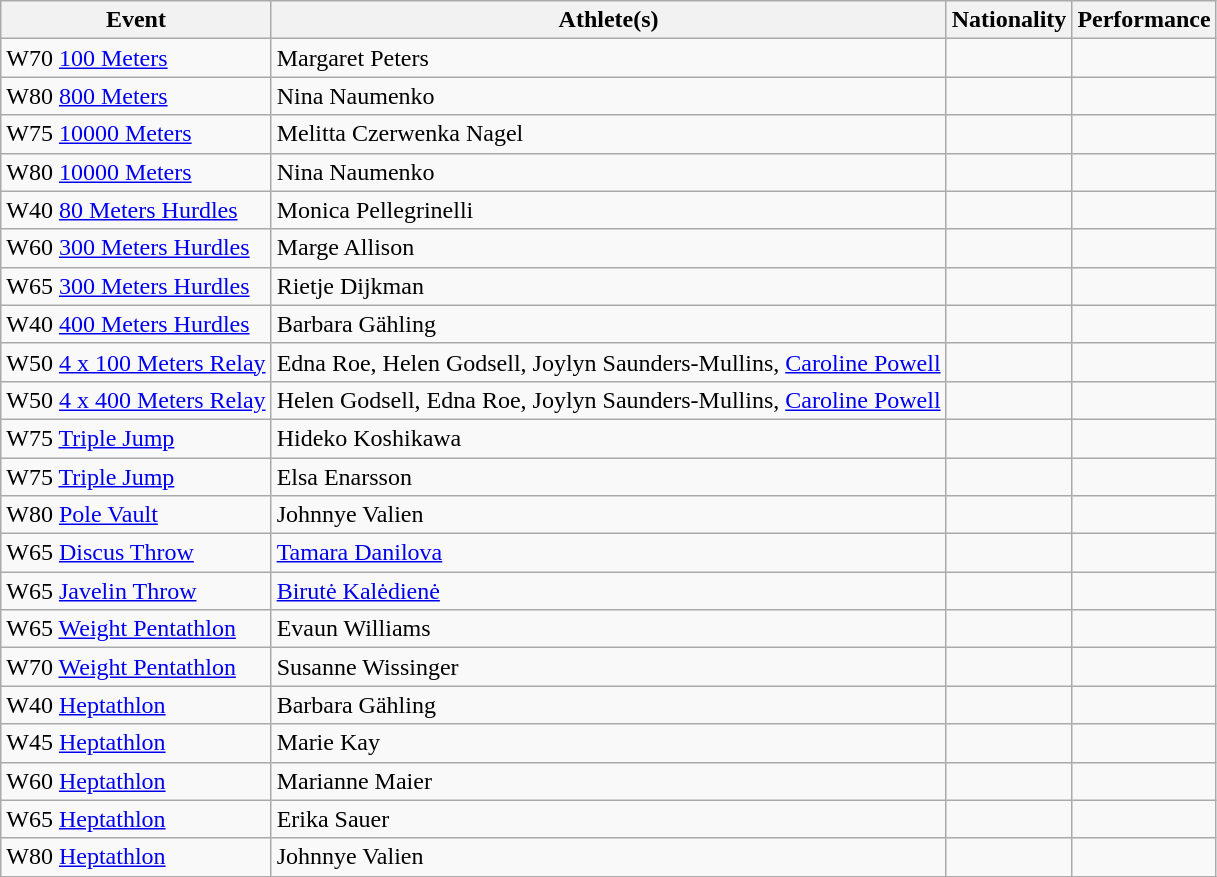<table class="wikitable">
<tr>
<th>Event</th>
<th>Athlete(s)</th>
<th>Nationality</th>
<th>Performance</th>
</tr>
<tr>
<td>W70 <a href='#'>100 Meters</a></td>
<td>Margaret Peters</td>
<td></td>
<td></td>
</tr>
<tr>
<td>W80 <a href='#'>800 Meters</a></td>
<td>Nina Naumenko</td>
<td></td>
<td></td>
</tr>
<tr>
<td>W75 <a href='#'>10000 Meters</a></td>
<td>Melitta Czerwenka Nagel</td>
<td></td>
<td></td>
</tr>
<tr>
<td>W80 <a href='#'>10000 Meters</a></td>
<td>Nina Naumenko</td>
<td></td>
<td></td>
</tr>
<tr>
<td>W40 <a href='#'>80 Meters Hurdles</a></td>
<td>Monica Pellegrinelli</td>
<td></td>
<td></td>
</tr>
<tr>
<td>W60 <a href='#'>300 Meters Hurdles</a></td>
<td>Marge Allison</td>
<td></td>
<td></td>
</tr>
<tr>
<td>W65 <a href='#'>300 Meters Hurdles</a></td>
<td>Rietje Dijkman</td>
<td></td>
<td></td>
</tr>
<tr>
<td>W40 <a href='#'>400 Meters Hurdles</a></td>
<td>Barbara Gähling</td>
<td></td>
<td></td>
</tr>
<tr>
<td>W50 <a href='#'>4 x 100 Meters Relay</a></td>
<td>Edna Roe, Helen Godsell, Joylyn Saunders-Mullins, <a href='#'>Caroline Powell</a></td>
<td></td>
<td></td>
</tr>
<tr>
<td>W50 <a href='#'>4 x 400 Meters Relay</a></td>
<td>Helen Godsell, Edna Roe, Joylyn Saunders-Mullins, <a href='#'>Caroline Powell</a></td>
<td></td>
<td></td>
</tr>
<tr>
<td>W75 <a href='#'>Triple Jump</a></td>
<td>Hideko Koshikawa</td>
<td></td>
<td></td>
</tr>
<tr>
<td>W75 <a href='#'>Triple Jump</a></td>
<td>Elsa Enarsson</td>
<td></td>
<td></td>
</tr>
<tr>
<td>W80 <a href='#'>Pole Vault</a></td>
<td>Johnnye Valien</td>
<td></td>
<td></td>
</tr>
<tr>
<td>W65 <a href='#'>Discus Throw</a></td>
<td><a href='#'>Tamara Danilova</a></td>
<td></td>
<td></td>
</tr>
<tr>
<td>W65 <a href='#'>Javelin Throw</a></td>
<td><a href='#'>Birutė Kalėdienė</a></td>
<td></td>
<td></td>
</tr>
<tr>
<td>W65 <a href='#'>Weight Pentathlon</a></td>
<td>Evaun Williams</td>
<td></td>
<td></td>
</tr>
<tr>
<td>W70 <a href='#'>Weight Pentathlon</a></td>
<td>Susanne Wissinger</td>
<td></td>
<td></td>
</tr>
<tr>
<td>W40 <a href='#'>Heptathlon</a></td>
<td>Barbara Gähling</td>
<td></td>
<td></td>
</tr>
<tr>
<td>W45 <a href='#'>Heptathlon</a></td>
<td>Marie Kay</td>
<td></td>
<td></td>
</tr>
<tr>
<td>W60 <a href='#'>Heptathlon</a></td>
<td>Marianne Maier</td>
<td></td>
<td></td>
</tr>
<tr>
<td>W65 <a href='#'>Heptathlon</a></td>
<td>Erika Sauer</td>
<td></td>
<td></td>
</tr>
<tr>
<td>W80 <a href='#'>Heptathlon</a></td>
<td>Johnnye Valien</td>
<td></td>
<td></td>
</tr>
</table>
